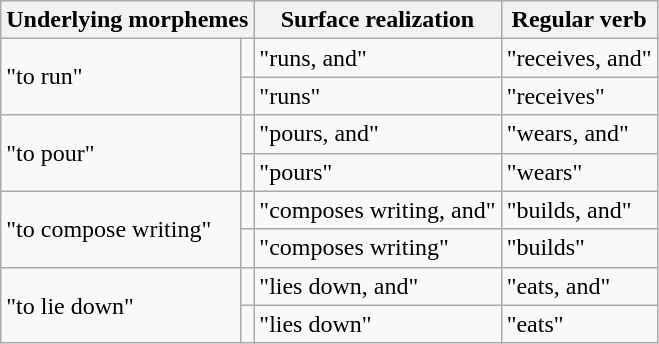<table class="wikitable">
<tr>
<th colspan="2">Underlying morphemes</th>
<th>Surface realization</th>
<th>Regular verb</th>
</tr>
<tr>
<td rowspan="2">  "to run"</td>
<td>  </td>
<td>  "runs, and"</td>
<td>  "receives, and"</td>
</tr>
<tr>
<td>  </td>
<td>  "runs"</td>
<td>  "receives"</td>
</tr>
<tr>
<td rowspan="2">  "to pour"</td>
<td>  </td>
<td>  "pours, and"</td>
<td>  "wears, and"</td>
</tr>
<tr>
<td>  </td>
<td>  "pours"</td>
<td>  "wears"</td>
</tr>
<tr>
<td rowspan="2">  "to compose writing"</td>
<td>  </td>
<td>  "composes writing, and"</td>
<td>  "builds, and"</td>
</tr>
<tr>
<td>  </td>
<td>  "composes writing"</td>
<td>  "builds"</td>
</tr>
<tr>
<td rowspan="2">  "to lie down"</td>
<td>  </td>
<td>  "lies down, and"</td>
<td>  "eats, and"</td>
</tr>
<tr>
<td>  </td>
<td>  "lies down"</td>
<td>  "eats"</td>
</tr>
</table>
